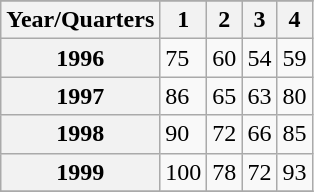<table class="wikitable" border="0">
<tr>
</tr>
<tr>
<th>Year/Quarters</th>
<th>1</th>
<th>2</th>
<th>3</th>
<th>4</th>
</tr>
<tr>
<th>1996</th>
<td>75</td>
<td>60</td>
<td>54</td>
<td>59</td>
</tr>
<tr>
<th>1997</th>
<td>86</td>
<td>65</td>
<td>63</td>
<td>80</td>
</tr>
<tr>
<th>1998</th>
<td>90</td>
<td>72</td>
<td>66</td>
<td>85</td>
</tr>
<tr>
<th>1999</th>
<td>100</td>
<td>78</td>
<td>72</td>
<td>93</td>
</tr>
<tr>
</tr>
</table>
